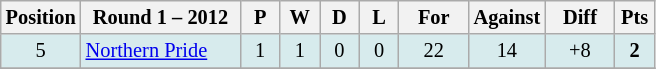<table class="wikitable" style="text-align:center; font-size:85%;">
<tr>
<th width=40 abbr="Position">Position</th>
<th width=100>Round 1 – 2012</th>
<th width=20 abbr="Played">P</th>
<th width=20 abbr="Won">W</th>
<th width=20 abbr="Drawn">D</th>
<th width=20 abbr="Lost">L</th>
<th width=40 abbr="Points for">For</th>
<th width=40 abbr="Points against">Against</th>
<th width=40 abbr="Points difference">Diff</th>
<th width=20 abbr="Points">Pts</th>
</tr>
<tr style="background: #d7ebed;">
<td>5</td>
<td style="text-align:left;"> <a href='#'>Northern Pride</a></td>
<td>1</td>
<td>1</td>
<td>0</td>
<td>0</td>
<td>22</td>
<td>14</td>
<td>+8</td>
<td><strong>2</strong></td>
</tr>
<tr>
</tr>
</table>
